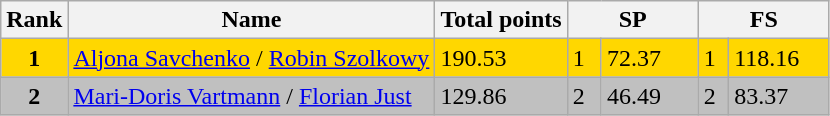<table class="wikitable">
<tr>
<th>Rank</th>
<th>Name</th>
<th>Total points</th>
<th colspan="2" width="80px">SP</th>
<th colspan="2" width="80px">FS</th>
</tr>
<tr bgcolor="gold">
<td align="center"><strong>1</strong></td>
<td><a href='#'>Aljona Savchenko</a> / <a href='#'>Robin Szolkowy</a></td>
<td>190.53</td>
<td>1</td>
<td>72.37</td>
<td>1</td>
<td>118.16</td>
</tr>
<tr bgcolor="silver">
<td align="center"><strong>2</strong></td>
<td><a href='#'>Mari-Doris Vartmann</a> / <a href='#'>Florian Just</a></td>
<td>129.86</td>
<td>2</td>
<td>46.49</td>
<td>2</td>
<td>83.37</td>
</tr>
</table>
